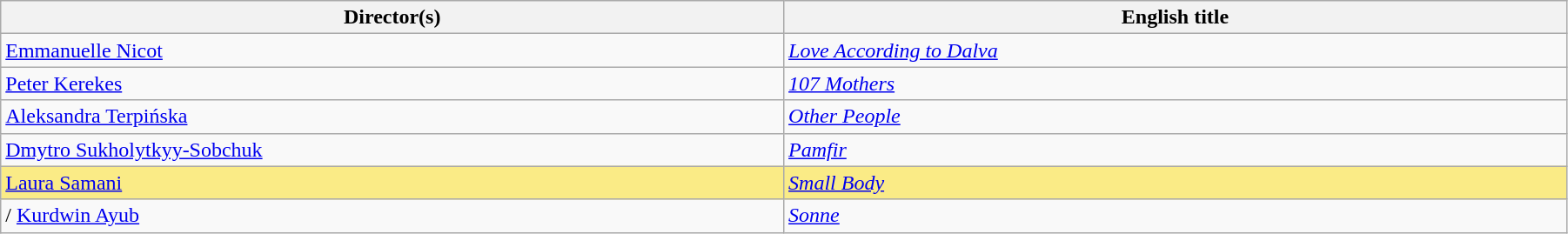<table class="sortable wikitable" width="95%" cellpadding="5">
<tr>
<th width="20%">Director(s)</th>
<th width="20%">English title</th>
</tr>
<tr>
<td> <a href='#'>Emmanuelle Nicot</a></td>
<td><em><a href='#'>Love According to Dalva</a></em></td>
</tr>
<tr>
<td> <a href='#'>Peter Kerekes</a></td>
<td><em><a href='#'>107 Mothers</a></em></td>
</tr>
<tr>
<td> <a href='#'>Aleksandra Terpińska</a></td>
<td><em><a href='#'>Other People</a></em></td>
</tr>
<tr>
<td> <a href='#'>Dmytro Sukholytkyy-Sobchuk</a></td>
<td><em><a href='#'>Pamfir</a></em></td>
</tr>
<tr style="background:#FAEB86">
<td> <a href='#'>Laura Samani</a></td>
<td><em><a href='#'>Small Body</a></em></td>
</tr>
<tr>
<td> /  <a href='#'>Kurdwin Ayub</a></td>
<td><em><a href='#'>Sonne</a></em></td>
</tr>
</table>
